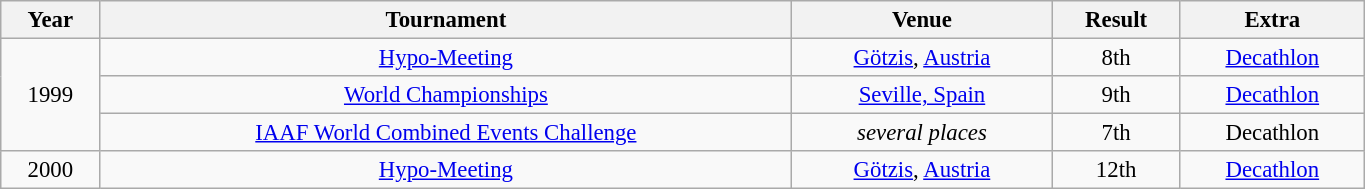<table class="wikitable" style=" text-align:center; font-size:95%;" width="72%">
<tr>
<th>Year</th>
<th>Tournament</th>
<th>Venue</th>
<th>Result</th>
<th>Extra</th>
</tr>
<tr>
<td rowspan=3>1999</td>
<td><a href='#'>Hypo-Meeting</a></td>
<td><a href='#'>Götzis</a>, <a href='#'>Austria</a></td>
<td>8th</td>
<td><a href='#'>Decathlon</a></td>
</tr>
<tr>
<td><a href='#'>World Championships</a></td>
<td><a href='#'>Seville, Spain</a></td>
<td>9th</td>
<td><a href='#'>Decathlon</a></td>
</tr>
<tr>
<td><a href='#'>IAAF World Combined Events Challenge</a></td>
<td><em>several places</em></td>
<td>7th</td>
<td>Decathlon</td>
</tr>
<tr>
<td>2000</td>
<td><a href='#'>Hypo-Meeting</a></td>
<td><a href='#'>Götzis</a>, <a href='#'>Austria</a></td>
<td>12th</td>
<td><a href='#'>Decathlon</a></td>
</tr>
</table>
